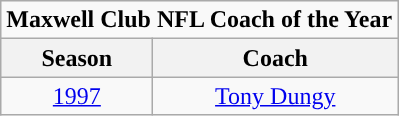<table class="wikitable" style="text-align:center">
<tr>
<td colspan="2"><strong>Maxwell Club NFL Coach of the Year</strong></td>
</tr>
<tr>
<th>Season</th>
<th>Coach</th>
</tr>
<tr>
<td><a href='#'>1997</a></td>
<td><a href='#'>Tony Dungy</a></td>
</tr>
</table>
